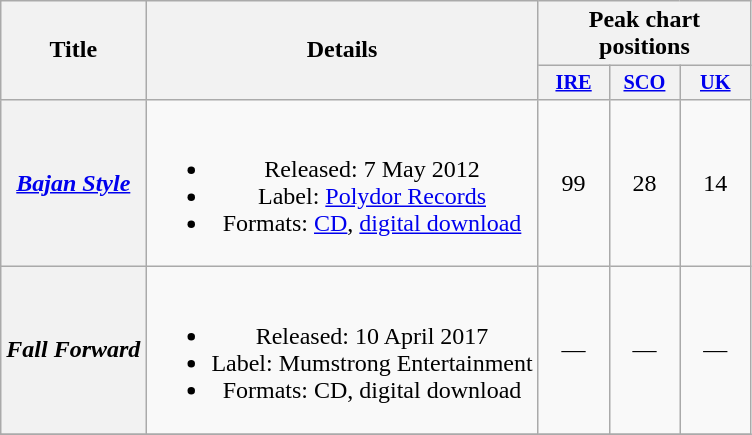<table class="wikitable plainrowheaders" style="text-align:center;">
<tr>
<th scope="col" rowspan="2">Title</th>
<th scope="col" rowspan="2">Details</th>
<th scope="col" colspan="3">Peak chart positions</th>
</tr>
<tr>
<th scope="col" style="width:3em;font-size:85%;"><a href='#'>IRE</a><br></th>
<th scope="col" style="width:3em;font-size:85%;"><a href='#'>SCO</a><br></th>
<th scope="col" style="width:3em;font-size:85%;"><a href='#'>UK</a><br></th>
</tr>
<tr>
<th scope="row"><em><a href='#'>Bajan Style</a></em></th>
<td><br><ul><li>Released: 7 May 2012</li><li>Label: <a href='#'>Polydor Records</a></li><li>Formats: <a href='#'>CD</a>, <a href='#'>digital download</a></li></ul></td>
<td>99</td>
<td>28</td>
<td>14</td>
</tr>
<tr>
<th scope="row"><em>Fall Forward</em></th>
<td><br><ul><li>Released: 10 April 2017</li><li>Label: Mumstrong Entertainment</li><li>Formats: CD, digital download</li></ul></td>
<td>—</td>
<td>—</td>
<td>—</td>
</tr>
<tr>
</tr>
</table>
